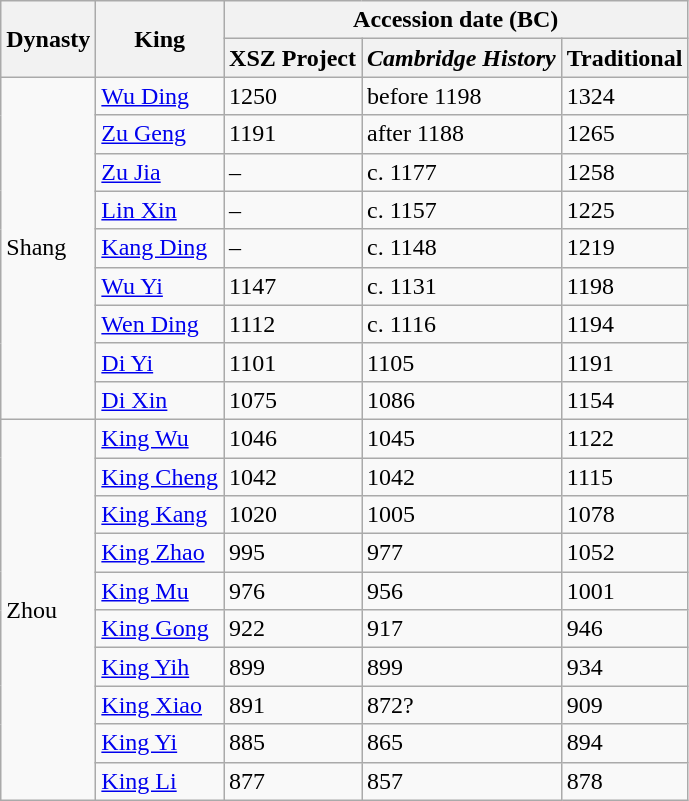<table class="wikitable">
<tr>
<th rowspan="2">Dynasty</th>
<th rowspan="2">King</th>
<th colspan="3">Accession date (BC)</th>
</tr>
<tr>
<th>XSZ Project</th>
<th><em>Cambridge History</em></th>
<th>Traditional</th>
</tr>
<tr>
<td rowspan="9">Shang</td>
<td><a href='#'>Wu Ding</a></td>
<td>1250</td>
<td>before 1198</td>
<td>1324</td>
</tr>
<tr>
<td><a href='#'>Zu Geng</a></td>
<td>1191</td>
<td>after 1188</td>
<td>1265</td>
</tr>
<tr>
<td><a href='#'>Zu Jia</a></td>
<td>–</td>
<td>c. 1177</td>
<td>1258</td>
</tr>
<tr>
<td><a href='#'>Lin Xin</a></td>
<td>–</td>
<td>c. 1157</td>
<td>1225</td>
</tr>
<tr>
<td><a href='#'>Kang Ding</a></td>
<td>–</td>
<td>c. 1148</td>
<td>1219</td>
</tr>
<tr>
<td><a href='#'>Wu Yi</a></td>
<td>1147</td>
<td>c. 1131</td>
<td>1198</td>
</tr>
<tr>
<td><a href='#'>Wen Ding</a></td>
<td>1112</td>
<td>c. 1116</td>
<td>1194</td>
</tr>
<tr>
<td><a href='#'>Di Yi</a></td>
<td>1101</td>
<td>1105</td>
<td>1191</td>
</tr>
<tr>
<td><a href='#'>Di Xin</a></td>
<td>1075</td>
<td>1086</td>
<td>1154</td>
</tr>
<tr>
<td rowspan="10">Zhou</td>
<td><a href='#'>King Wu</a></td>
<td>1046</td>
<td>1045</td>
<td>1122</td>
</tr>
<tr>
<td><a href='#'>King Cheng</a></td>
<td>1042</td>
<td>1042</td>
<td>1115</td>
</tr>
<tr>
<td><a href='#'>King Kang</a></td>
<td>1020</td>
<td>1005</td>
<td>1078</td>
</tr>
<tr>
<td><a href='#'>King Zhao</a></td>
<td>995</td>
<td>977</td>
<td>1052</td>
</tr>
<tr>
<td><a href='#'>King Mu</a></td>
<td>976</td>
<td>956</td>
<td>1001</td>
</tr>
<tr>
<td><a href='#'>King Gong</a></td>
<td>922</td>
<td>917</td>
<td>946</td>
</tr>
<tr>
<td><a href='#'>King Yih</a></td>
<td>899</td>
<td>899</td>
<td>934</td>
</tr>
<tr>
<td><a href='#'>King Xiao</a></td>
<td>891</td>
<td>872?</td>
<td>909</td>
</tr>
<tr>
<td><a href='#'>King Yi</a></td>
<td>885</td>
<td>865</td>
<td>894</td>
</tr>
<tr>
<td><a href='#'>King Li</a></td>
<td>877</td>
<td>857</td>
<td>878</td>
</tr>
</table>
